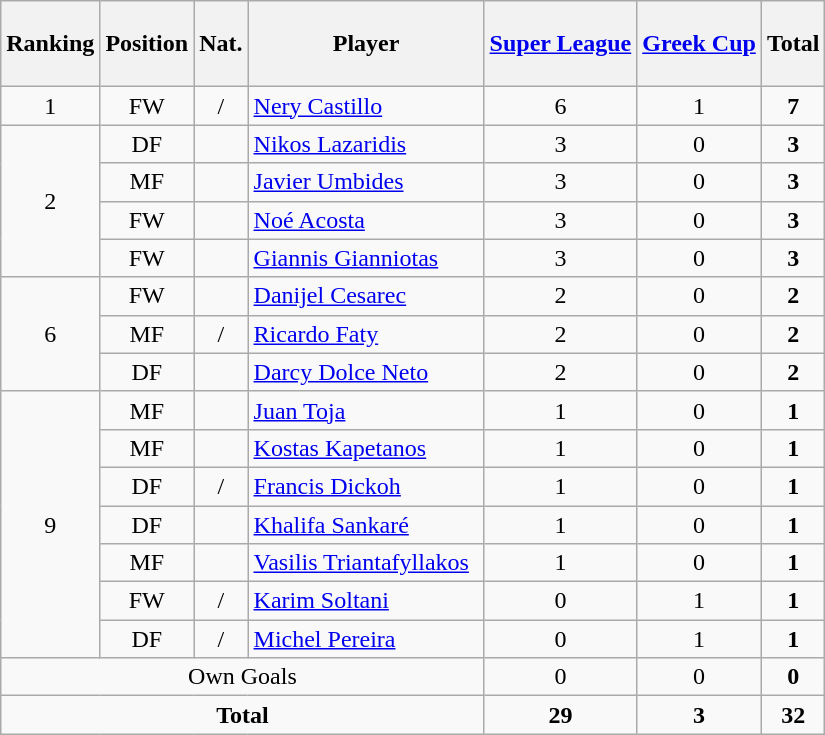<table class="wikitable sortable" style="text-align:center">
<tr>
<th height=50>Ranking</th>
<th height=50>Position</th>
<th height=50>Nat.</th>
<th width=150>Player</th>
<th height=50><a href='#'>Super League</a></th>
<th height=50><a href='#'>Greek Cup</a></th>
<th height=50><strong>Total</strong></th>
</tr>
<tr>
<td>1</td>
<td>FW</td>
<td> / </td>
<td align="left"><a href='#'>Nery Castillo</a></td>
<td>6</td>
<td>1</td>
<td><strong>7</strong></td>
</tr>
<tr>
<td rowspan=4>2</td>
<td>DF</td>
<td></td>
<td align="left"><a href='#'>Nikos Lazaridis</a></td>
<td>3</td>
<td>0</td>
<td><strong>3</strong></td>
</tr>
<tr>
<td>MF</td>
<td></td>
<td align="left"><a href='#'>Javier Umbides</a></td>
<td>3</td>
<td>0</td>
<td><strong>3</strong></td>
</tr>
<tr>
<td>FW</td>
<td></td>
<td align="left"><a href='#'>Noé Acosta</a></td>
<td>3</td>
<td>0</td>
<td><strong>3</strong></td>
</tr>
<tr>
<td>FW</td>
<td></td>
<td align="left"><a href='#'>Giannis Gianniotas</a></td>
<td>3</td>
<td>0</td>
<td><strong>3</strong></td>
</tr>
<tr>
<td rowspan=3>6</td>
<td>FW</td>
<td></td>
<td align="left"><a href='#'>Danijel Cesarec</a></td>
<td>2</td>
<td>0</td>
<td><strong>2</strong></td>
</tr>
<tr>
<td>MF</td>
<td> / </td>
<td align="left"><a href='#'>Ricardo Faty</a></td>
<td>2</td>
<td>0</td>
<td><strong>2</strong></td>
</tr>
<tr>
<td>DF</td>
<td></td>
<td align="left"><a href='#'>Darcy Dolce Neto</a></td>
<td>2</td>
<td>0</td>
<td><strong>2</strong></td>
</tr>
<tr>
<td rowspan=7>9</td>
<td>MF</td>
<td></td>
<td align="left"><a href='#'>Juan Toja</a></td>
<td>1</td>
<td>0</td>
<td><strong>1</strong></td>
</tr>
<tr>
<td>MF</td>
<td></td>
<td align="left"><a href='#'>Kostas Kapetanos</a></td>
<td>1</td>
<td>0</td>
<td><strong>1</strong></td>
</tr>
<tr>
<td>DF</td>
<td> / </td>
<td align="left"><a href='#'>Francis Dickoh</a></td>
<td>1</td>
<td>0</td>
<td><strong>1</strong></td>
</tr>
<tr>
<td>DF</td>
<td></td>
<td align="left"><a href='#'>Khalifa Sankaré</a></td>
<td>1</td>
<td>0</td>
<td><strong>1</strong></td>
</tr>
<tr>
<td>MF</td>
<td></td>
<td align="left"><a href='#'>Vasilis Triantafyllakos</a></td>
<td>1</td>
<td>0</td>
<td><strong>1</strong></td>
</tr>
<tr>
<td>FW</td>
<td> / </td>
<td align="left"><a href='#'>Karim Soltani</a></td>
<td>0</td>
<td>1</td>
<td><strong>1</strong></td>
</tr>
<tr>
<td>DF</td>
<td> / </td>
<td align="left"><a href='#'>Michel Pereira</a></td>
<td>0</td>
<td>1</td>
<td><strong>1</strong></td>
</tr>
<tr class="sortbottom">
<td colspan="4">Own Goals</td>
<td>0</td>
<td>0</td>
<td><strong>0</strong></td>
</tr>
<tr class="sortbottom">
<td colspan="4"><strong>Total</strong></td>
<td><strong>29</strong></td>
<td><strong>3</strong></td>
<td><strong>32</strong></td>
</tr>
</table>
